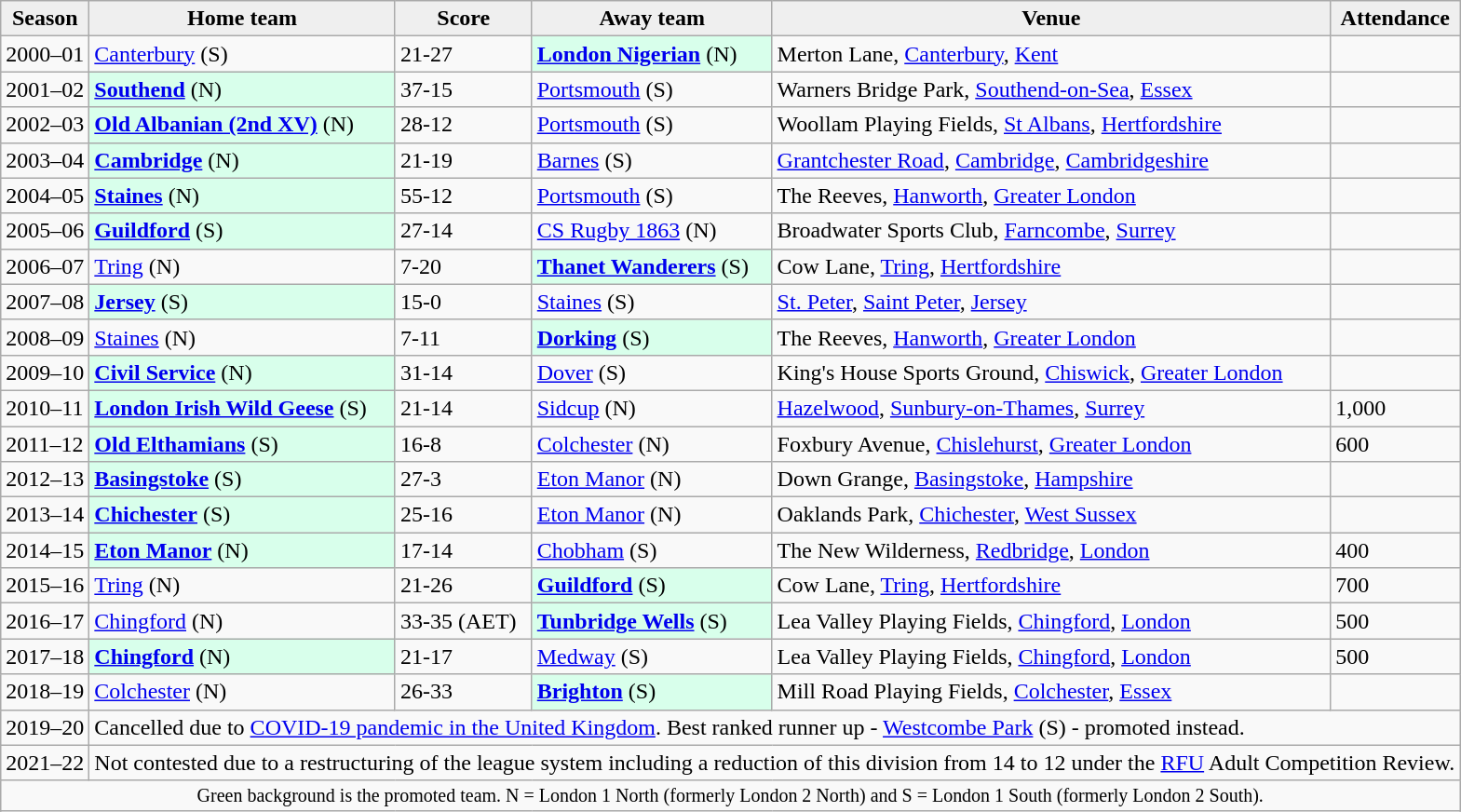<table class="wikitable">
<tr>
<th style="background:#efefef;">Season</th>
<th style="background:#efefef">Home team</th>
<th style="background:#efefef">Score</th>
<th style="background:#efefef">Away team</th>
<th style="background:#efefef">Venue</th>
<th style="background:#efefef">Attendance</th>
</tr>
<tr>
<td>2000–01</td>
<td><a href='#'>Canterbury</a> (S)</td>
<td>21-27</td>
<td style="background:#d8ffeb;"><strong><a href='#'>London Nigerian</a></strong> (N)</td>
<td>Merton Lane, <a href='#'>Canterbury</a>, <a href='#'>Kent</a></td>
<td></td>
</tr>
<tr>
<td>2001–02</td>
<td style="background:#d8ffeb;"><strong><a href='#'>Southend</a></strong> (N)</td>
<td>37-15</td>
<td><a href='#'>Portsmouth</a> (S)</td>
<td>Warners Bridge Park, <a href='#'>Southend-on-Sea</a>, <a href='#'>Essex</a></td>
<td></td>
</tr>
<tr>
<td>2002–03</td>
<td style="background:#d8ffeb;"><strong><a href='#'>Old Albanian (2nd XV)</a></strong> (N)</td>
<td>28-12</td>
<td><a href='#'>Portsmouth</a> (S)</td>
<td>Woollam Playing Fields, <a href='#'>St Albans</a>, <a href='#'>Hertfordshire</a></td>
<td></td>
</tr>
<tr>
<td>2003–04</td>
<td style="background:#d8ffeb;"><strong><a href='#'>Cambridge</a></strong> (N)</td>
<td>21-19</td>
<td><a href='#'>Barnes</a> (S)</td>
<td><a href='#'>Grantchester Road</a>, <a href='#'>Cambridge</a>, <a href='#'>Cambridgeshire</a></td>
<td></td>
</tr>
<tr>
<td>2004–05</td>
<td style="background:#d8ffeb;"><strong><a href='#'>Staines</a></strong> (N)</td>
<td>55-12</td>
<td><a href='#'>Portsmouth</a> (S)</td>
<td>The Reeves, <a href='#'>Hanworth</a>, <a href='#'>Greater London</a></td>
<td></td>
</tr>
<tr>
<td>2005–06</td>
<td style="background:#d8ffeb;"><strong><a href='#'>Guildford</a></strong> (S)</td>
<td>27-14</td>
<td><a href='#'>CS Rugby 1863</a> (N)</td>
<td>Broadwater Sports Club, <a href='#'>Farncombe</a>, <a href='#'>Surrey</a></td>
<td></td>
</tr>
<tr>
<td>2006–07</td>
<td><a href='#'>Tring</a> (N)</td>
<td>7-20</td>
<td style="background:#d8ffeb;"><strong><a href='#'>Thanet Wanderers</a></strong> (S)</td>
<td>Cow Lane, <a href='#'>Tring</a>, <a href='#'>Hertfordshire</a></td>
<td></td>
</tr>
<tr>
<td>2007–08</td>
<td style="background:#d8ffeb;"><strong><a href='#'>Jersey</a></strong> (S)</td>
<td>15-0</td>
<td><a href='#'>Staines</a> (S)</td>
<td><a href='#'>St. Peter</a>, <a href='#'>Saint Peter</a>, <a href='#'>Jersey</a></td>
<td></td>
</tr>
<tr>
<td>2008–09</td>
<td><a href='#'>Staines</a> (N)</td>
<td>7-11</td>
<td style="background:#d8ffeb;"><strong><a href='#'>Dorking</a></strong> (S)</td>
<td>The Reeves, <a href='#'>Hanworth</a>, <a href='#'>Greater London</a></td>
<td></td>
</tr>
<tr>
<td>2009–10</td>
<td style="background:#d8ffeb;"><strong><a href='#'>Civil Service</a></strong> (N)</td>
<td>31-14</td>
<td><a href='#'>Dover</a> (S)</td>
<td>King's House Sports Ground, <a href='#'>Chiswick</a>, <a href='#'>Greater London</a></td>
<td></td>
</tr>
<tr>
<td>2010–11</td>
<td style="background:#d8ffeb;"><strong><a href='#'>London Irish Wild Geese</a></strong> (S)</td>
<td>21-14</td>
<td><a href='#'>Sidcup</a> (N)</td>
<td><a href='#'>Hazelwood</a>, <a href='#'>Sunbury-on-Thames</a>, <a href='#'>Surrey</a></td>
<td>1,000</td>
</tr>
<tr>
<td>2011–12</td>
<td style="background:#d8ffeb;"><strong><a href='#'>Old Elthamians</a></strong> (S)</td>
<td>16-8</td>
<td><a href='#'>Colchester</a> (N)</td>
<td>Foxbury Avenue, <a href='#'>Chislehurst</a>, <a href='#'>Greater London</a></td>
<td>600</td>
</tr>
<tr>
<td>2012–13</td>
<td style="background:#d8ffeb;"><strong><a href='#'>Basingstoke</a></strong> (S)</td>
<td>27-3</td>
<td><a href='#'>Eton Manor</a> (N)</td>
<td>Down Grange, <a href='#'>Basingstoke</a>, <a href='#'>Hampshire</a></td>
<td></td>
</tr>
<tr>
<td>2013–14</td>
<td style="background:#d8ffeb;"><strong><a href='#'>Chichester</a></strong> (S)</td>
<td>25-16</td>
<td><a href='#'>Eton Manor</a> (N)</td>
<td>Oaklands Park, <a href='#'>Chichester</a>, <a href='#'>West Sussex</a></td>
<td></td>
</tr>
<tr>
<td>2014–15</td>
<td style="background:#d8ffeb;"><strong><a href='#'>Eton Manor</a></strong> (N)</td>
<td>17-14</td>
<td><a href='#'>Chobham</a> (S)</td>
<td>The New Wilderness, <a href='#'>Redbridge</a>, <a href='#'>London</a></td>
<td>400</td>
</tr>
<tr>
<td>2015–16</td>
<td><a href='#'>Tring</a> (N)</td>
<td>21-26</td>
<td style="background:#d8ffeb;"><strong><a href='#'>Guildford</a></strong> (S)</td>
<td>Cow Lane, <a href='#'>Tring</a>, <a href='#'>Hertfordshire</a></td>
<td>700</td>
</tr>
<tr>
<td>2016–17</td>
<td><a href='#'>Chingford</a> (N)</td>
<td>33-35 (AET)</td>
<td style="background:#d8ffeb;"><strong><a href='#'>Tunbridge Wells</a></strong> (S)</td>
<td>Lea Valley Playing Fields, <a href='#'>Chingford</a>, <a href='#'>London</a></td>
<td>500</td>
</tr>
<tr>
<td>2017–18</td>
<td style="background:#d8ffeb;"><strong><a href='#'>Chingford</a></strong> (N)</td>
<td>21-17</td>
<td><a href='#'>Medway</a> (S)</td>
<td>Lea Valley Playing Fields, <a href='#'>Chingford</a>, <a href='#'>London</a></td>
<td>500</td>
</tr>
<tr>
<td>2018–19</td>
<td><a href='#'>Colchester</a> (N)</td>
<td>26-33</td>
<td style="background:#d8ffeb;"><strong><a href='#'>Brighton</a></strong> (S)</td>
<td>Mill Road Playing Fields, <a href='#'>Colchester</a>, <a href='#'>Essex</a></td>
<td></td>
</tr>
<tr>
<td>2019–20</td>
<td colspan=6>Cancelled due to <a href='#'>COVID-19 pandemic in the United Kingdom</a>.  Best ranked runner up - <a href='#'>Westcombe Park</a> (S) - promoted instead.</td>
</tr>
<tr>
<td>2021–22</td>
<td colspan=6>Not contested due to a restructuring of the league system including a reduction of this division from 14 to 12 under the <a href='#'>RFU</a> Adult Competition Review.</td>
</tr>
<tr>
<td colspan="15"  style="border:0; font-size:smaller; text-align:center;">Green background is the promoted team. N = London 1 North (formerly London 2 North)  and S = London 1 South (formerly London 2 South).</td>
</tr>
<tr>
</tr>
</table>
